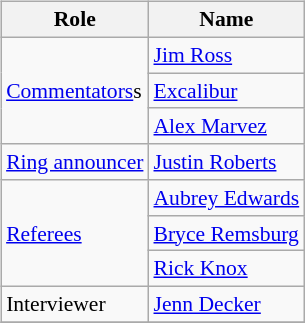<table class=wikitable style="font-size:90%; margin: 0.5em 0 0.5em 1em; float: right; clear: right;">
<tr>
<th>Role</th>
<th>Name</th>
</tr>
<tr>
<td rowspan=3><a href='#'>Commentators</a>s</td>
<td><a href='#'>Jim Ross</a> </td>
</tr>
<tr>
<td><a href='#'>Excalibur</a> </td>
</tr>
<tr>
<td><a href='#'>Alex Marvez</a> </td>
</tr>
<tr>
<td rowspan=1><a href='#'>Ring announcer</a></td>
<td><a href='#'>Justin Roberts</a></td>
</tr>
<tr>
<td rowspan=3><a href='#'>Referees</a></td>
<td><a href='#'>Aubrey Edwards</a></td>
</tr>
<tr>
<td><a href='#'>Bryce Remsburg</a></td>
</tr>
<tr>
<td><a href='#'>Rick Knox</a></td>
</tr>
<tr>
<td>Interviewer</td>
<td><a href='#'>Jenn Decker</a></td>
</tr>
<tr>
</tr>
</table>
